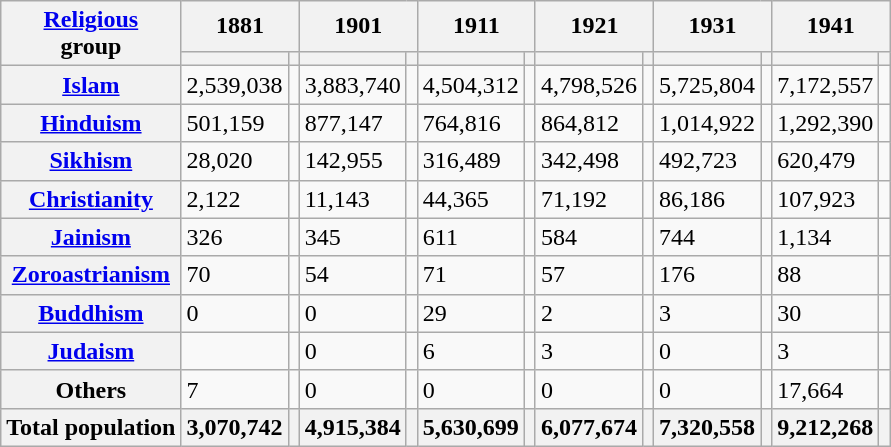<table class="wikitable collapsible sortable">
<tr>
<th rowspan="2"><a href='#'>Religious</a><br>group</th>
<th colspan="2">1881</th>
<th colspan="2">1901</th>
<th colspan="2">1911</th>
<th colspan="2">1921</th>
<th colspan="2">1931</th>
<th colspan="2">1941</th>
</tr>
<tr>
<th><a href='#'></a></th>
<th></th>
<th></th>
<th></th>
<th></th>
<th></th>
<th></th>
<th></th>
<th></th>
<th></th>
<th></th>
<th></th>
</tr>
<tr>
<th><a href='#'>Islam</a> </th>
<td>2,539,038</td>
<td></td>
<td>3,883,740</td>
<td></td>
<td>4,504,312</td>
<td></td>
<td>4,798,526</td>
<td></td>
<td>5,725,804</td>
<td></td>
<td>7,172,557</td>
<td></td>
</tr>
<tr>
<th><a href='#'>Hinduism</a> </th>
<td>501,159</td>
<td></td>
<td>877,147</td>
<td></td>
<td>764,816</td>
<td></td>
<td>864,812</td>
<td></td>
<td>1,014,922</td>
<td></td>
<td>1,292,390</td>
<td></td>
</tr>
<tr>
<th><a href='#'>Sikhism</a> </th>
<td>28,020</td>
<td></td>
<td>142,955</td>
<td></td>
<td>316,489</td>
<td></td>
<td>342,498</td>
<td></td>
<td>492,723</td>
<td></td>
<td>620,479</td>
<td></td>
</tr>
<tr>
<th><a href='#'>Christianity</a> </th>
<td>2,122</td>
<td></td>
<td>11,143</td>
<td></td>
<td>44,365</td>
<td></td>
<td>71,192</td>
<td></td>
<td>86,186</td>
<td></td>
<td>107,923</td>
<td></td>
</tr>
<tr>
<th><a href='#'>Jainism</a> </th>
<td>326</td>
<td></td>
<td>345</td>
<td></td>
<td>611</td>
<td></td>
<td>584</td>
<td></td>
<td>744</td>
<td></td>
<td>1,134</td>
<td></td>
</tr>
<tr>
<th><a href='#'>Zoroastrianism</a> </th>
<td>70</td>
<td></td>
<td>54</td>
<td></td>
<td>71</td>
<td></td>
<td>57</td>
<td></td>
<td>176</td>
<td></td>
<td>88</td>
<td></td>
</tr>
<tr>
<th><a href='#'>Buddhism</a> </th>
<td>0</td>
<td></td>
<td>0</td>
<td></td>
<td>29</td>
<td></td>
<td>2</td>
<td></td>
<td>3</td>
<td></td>
<td>30</td>
<td></td>
</tr>
<tr>
<th><a href='#'>Judaism</a> </th>
<td></td>
<td></td>
<td>0</td>
<td></td>
<td>6</td>
<td></td>
<td>3</td>
<td></td>
<td>0</td>
<td></td>
<td>3</td>
<td></td>
</tr>
<tr>
<th>Others</th>
<td>7</td>
<td></td>
<td>0</td>
<td></td>
<td>0</td>
<td></td>
<td>0</td>
<td></td>
<td>0</td>
<td></td>
<td>17,664</td>
<td></td>
</tr>
<tr>
<th>Total population</th>
<th>3,070,742</th>
<th></th>
<th>4,915,384</th>
<th></th>
<th>5,630,699</th>
<th></th>
<th>6,077,674</th>
<th></th>
<th>7,320,558</th>
<th></th>
<th>9,212,268</th>
<th></th>
</tr>
</table>
